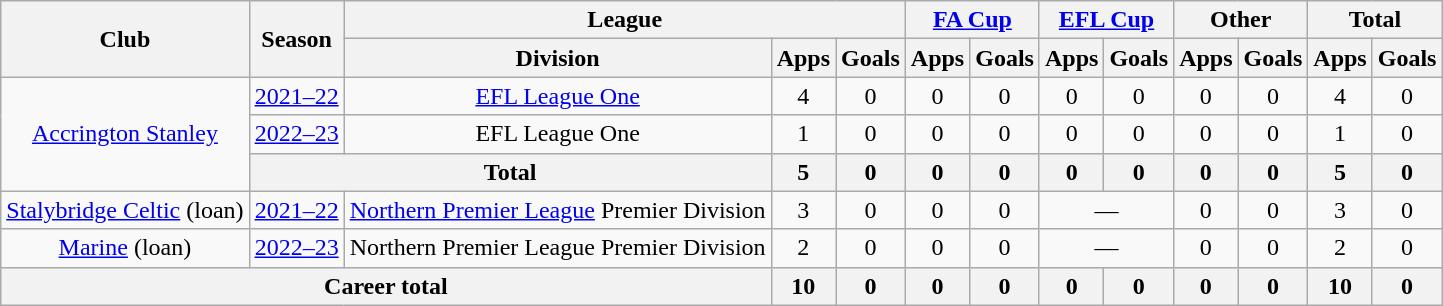<table class="wikitable" style="text-align:center;">
<tr>
<th rowspan="2">Club</th>
<th rowspan="2">Season</th>
<th colspan="3">League</th>
<th colspan="2"><a href='#'>FA Cup</a></th>
<th colspan="2"><a href='#'>EFL Cup</a></th>
<th colspan="2">Other</th>
<th colspan="2">Total</th>
</tr>
<tr>
<th>Division</th>
<th>Apps</th>
<th>Goals</th>
<th>Apps</th>
<th>Goals</th>
<th>Apps</th>
<th>Goals</th>
<th>Apps</th>
<th>Goals</th>
<th>Apps</th>
<th>Goals</th>
</tr>
<tr>
<td rowspan="3"><a href='#'>Accrington Stanley</a></td>
<td><a href='#'>2021–22</a></td>
<td><a href='#'>EFL League One</a></td>
<td>4</td>
<td>0</td>
<td>0</td>
<td>0</td>
<td>0</td>
<td>0</td>
<td>0</td>
<td>0</td>
<td>4</td>
<td>0</td>
</tr>
<tr>
<td><a href='#'>2022–23</a></td>
<td>EFL League One</td>
<td>1</td>
<td>0</td>
<td>0</td>
<td>0</td>
<td>0</td>
<td>0</td>
<td>0</td>
<td>0</td>
<td>1</td>
<td>0</td>
</tr>
<tr>
<th colspan="2">Total</th>
<th>5</th>
<th>0</th>
<th>0</th>
<th>0</th>
<th>0</th>
<th>0</th>
<th>0</th>
<th>0</th>
<th>5</th>
<th>0</th>
</tr>
<tr>
<td><a href='#'>Stalybridge Celtic</a> (loan)</td>
<td><a href='#'>2021–22</a></td>
<td><a href='#'>Northern Premier League</a> Premier Division</td>
<td>3</td>
<td>0</td>
<td>0</td>
<td>0</td>
<td colspan="2">—</td>
<td>0</td>
<td>0</td>
<td>3</td>
<td>0</td>
</tr>
<tr>
<td><a href='#'>Marine</a> (loan)</td>
<td><a href='#'>2022–23</a></td>
<td>Northern Premier League Premier Division</td>
<td>2</td>
<td>0</td>
<td>0</td>
<td>0</td>
<td colspan="2">—</td>
<td>0</td>
<td>0</td>
<td>2</td>
<td>0</td>
</tr>
<tr>
<th colspan="3">Career total</th>
<th>10</th>
<th>0</th>
<th>0</th>
<th>0</th>
<th>0</th>
<th>0</th>
<th>0</th>
<th>0</th>
<th>10</th>
<th>0</th>
</tr>
</table>
